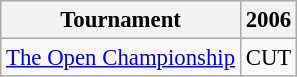<table class="wikitable" style="font-size:95%;text-align:center;">
<tr>
<th>Tournament</th>
<th>2006</th>
</tr>
<tr>
<td align=left><a href='#'>The Open Championship</a></td>
<td>CUT</td>
</tr>
</table>
